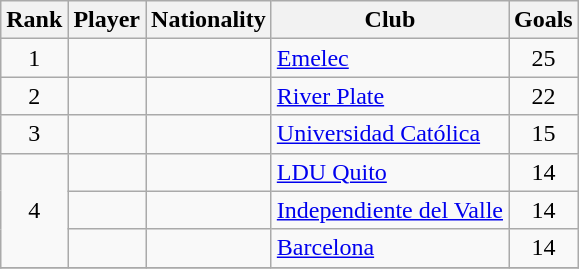<table class="wikitable sortable" border="1">
<tr>
<th>Rank</th>
<th>Player</th>
<th>Nationality</th>
<th>Club</th>
<th>Goals</th>
</tr>
<tr>
<td rowspan=1 align=center>1</td>
<td></td>
<td></td>
<td><a href='#'>Emelec</a></td>
<td align=center>25</td>
</tr>
<tr>
<td rowspan=1 align=center>2</td>
<td></td>
<td></td>
<td><a href='#'>River Plate</a></td>
<td align=center>22</td>
</tr>
<tr>
<td rowspan=1 align=center>3</td>
<td></td>
<td></td>
<td><a href='#'>Universidad Católica</a></td>
<td align=center>15</td>
</tr>
<tr>
<td rowspan=3 align=center>4</td>
<td></td>
<td></td>
<td><a href='#'>LDU Quito</a></td>
<td align=center>14</td>
</tr>
<tr>
<td></td>
<td></td>
<td><a href='#'>Independiente del Valle</a></td>
<td align=center>14</td>
</tr>
<tr>
<td></td>
<td></td>
<td><a href='#'>Barcelona</a></td>
<td align=center>14</td>
</tr>
<tr>
</tr>
</table>
